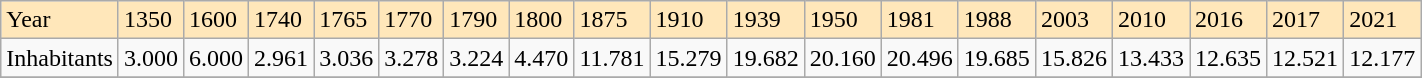<table class="wikitable">
<tr style="background:#FFE7BA">
<td>Year</td>
<td>1350</td>
<td>1600</td>
<td>1740</td>
<td>1765</td>
<td>1770</td>
<td>1790</td>
<td>1800</td>
<td>1875</td>
<td>1910</td>
<td>1939</td>
<td>1950</td>
<td>1981</td>
<td>1988</td>
<td>2003</td>
<td>2010</td>
<td>2016</td>
<td>2017</td>
<td>2021</td>
</tr>
<tr>
<td>Inhabitants</td>
<td>3.000</td>
<td>6.000</td>
<td>2.961</td>
<td>3.036</td>
<td>3.278</td>
<td>3.224</td>
<td>4.470</td>
<td>11.781</td>
<td>15.279</td>
<td>19.682</td>
<td>20.160</td>
<td>20.496</td>
<td>19.685</td>
<td>15.826</td>
<td>13.433</td>
<td>12.635</td>
<td>12.521</td>
<td>12.177</td>
</tr>
<tr>
</tr>
</table>
